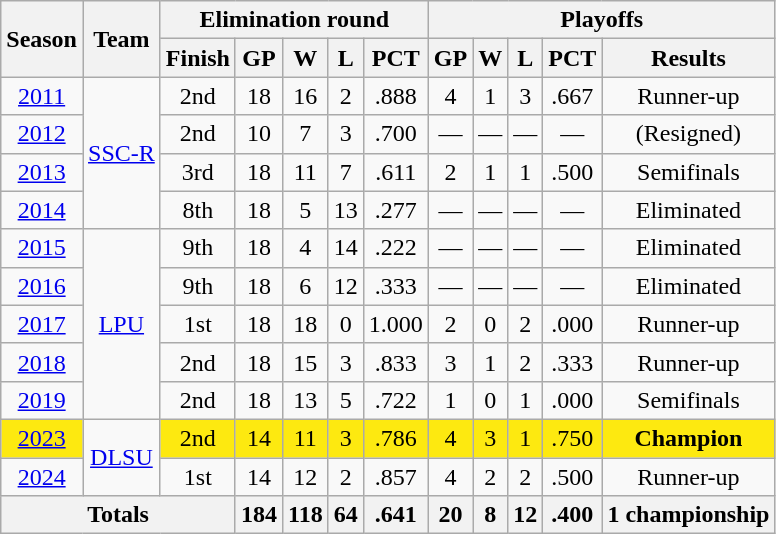<table class=wikitable style="text-align:center">
<tr>
<th rowspan="2">Season</th>
<th rowspan="2">Team</th>
<th colspan="5">Elimination round</th>
<th colspan="5">Playoffs</th>
</tr>
<tr>
<th>Finish</th>
<th>GP</th>
<th>W</th>
<th>L</th>
<th>PCT</th>
<th>GP</th>
<th>W</th>
<th>L</th>
<th>PCT</th>
<th>Results</th>
</tr>
<tr>
<td><a href='#'>2011</a></td>
<td rowspan="4"><a href='#'>SSC-R</a></td>
<td>2nd</td>
<td>18</td>
<td>16</td>
<td>2</td>
<td>.888</td>
<td>4</td>
<td>1</td>
<td>3</td>
<td>.667</td>
<td>Runner-up</td>
</tr>
<tr>
<td><a href='#'>2012</a></td>
<td>2nd</td>
<td>10</td>
<td>7</td>
<td>3</td>
<td>.700</td>
<td>—</td>
<td>—</td>
<td>—</td>
<td>—</td>
<td>(Resigned)</td>
</tr>
<tr>
<td><a href='#'>2013</a></td>
<td>3rd</td>
<td>18</td>
<td>11</td>
<td>7</td>
<td>.611</td>
<td>2</td>
<td>1</td>
<td>1</td>
<td>.500</td>
<td>Semifinals</td>
</tr>
<tr>
<td><a href='#'>2014</a></td>
<td>8th</td>
<td>18</td>
<td>5</td>
<td>13</td>
<td>.277</td>
<td>—</td>
<td>—</td>
<td>—</td>
<td>—</td>
<td>Eliminated</td>
</tr>
<tr>
<td><a href='#'>2015</a></td>
<td rowspan="5"><a href='#'>LPU</a></td>
<td>9th</td>
<td>18</td>
<td>4</td>
<td>14</td>
<td>.222</td>
<td>—</td>
<td>—</td>
<td>—</td>
<td>—</td>
<td>Eliminated</td>
</tr>
<tr>
<td><a href='#'>2016</a></td>
<td>9th</td>
<td>18</td>
<td>6</td>
<td>12</td>
<td>.333</td>
<td>—</td>
<td>—</td>
<td>—</td>
<td>—</td>
<td>Eliminated</td>
</tr>
<tr>
<td><a href='#'>2017</a></td>
<td>1st</td>
<td>18</td>
<td>18</td>
<td>0</td>
<td>1.000</td>
<td>2</td>
<td>0</td>
<td>2</td>
<td>.000</td>
<td>Runner-up</td>
</tr>
<tr>
<td><a href='#'>2018</a></td>
<td>2nd</td>
<td>18</td>
<td>15</td>
<td>3</td>
<td>.833</td>
<td>3</td>
<td>1</td>
<td>2</td>
<td>.333</td>
<td>Runner-up</td>
</tr>
<tr>
<td><a href='#'>2019</a></td>
<td>2nd</td>
<td>18</td>
<td>13</td>
<td>5</td>
<td>.722</td>
<td>1</td>
<td>0</td>
<td>1</td>
<td>.000</td>
<td>Semifinals</td>
</tr>
<tr>
<td style="background:#fde910;"><a href='#'>2023</a></td>
<td rowspan="2"><a href='#'>DLSU</a></td>
<td style="background:#fde910;">2nd</td>
<td style="background:#fde910;">14</td>
<td style="background:#fde910;">11</td>
<td style="background:#fde910;">3</td>
<td style="background:#fde910;">.786</td>
<td style="background:#fde910;">4</td>
<td style="background:#fde910;">3</td>
<td style="background:#fde910;">1</td>
<td style="background:#fde910;">.750</td>
<td style="background:#fde910;"><strong>Champion</strong></td>
</tr>
<tr>
<td><a href='#'>2024</a></td>
<td>1st</td>
<td>14</td>
<td>12</td>
<td>2</td>
<td>.857</td>
<td>4</td>
<td>2</td>
<td>2</td>
<td>.500</td>
<td>Runner-up</td>
</tr>
<tr>
<th colspan="3">Totals</th>
<th>184</th>
<th>118</th>
<th>64</th>
<th>.641</th>
<th>20</th>
<th>8</th>
<th>12</th>
<th>.400</th>
<th>1 championship</th>
</tr>
</table>
